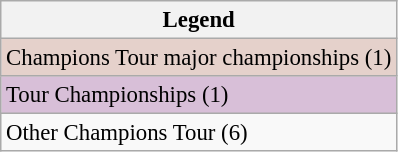<table class="wikitable" style="font-size:95%;">
<tr>
<th>Legend</th>
</tr>
<tr style="background:#e5d1cb;">
<td>Champions Tour major championships (1)</td>
</tr>
<tr style="background:thistle;">
<td>Tour Championships (1)</td>
</tr>
<tr>
<td>Other Champions Tour (6)</td>
</tr>
</table>
